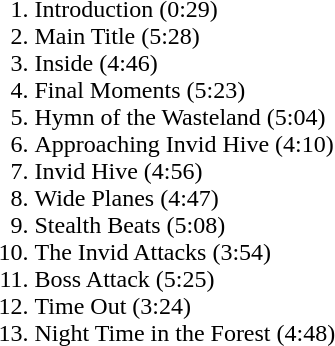<table>
<tr>
<td valign=top class="small"><br><ol><li>Introduction (0:29)</li><li>Main Title (5:28)</li><li>Inside (4:46)</li><li>Final Moments (5:23)</li><li>Hymn of the Wasteland (5:04)</li><li>Approaching Invid Hive (4:10)</li><li>Invid Hive (4:56)</li><li>Wide Planes (4:47)</li><li>Stealth Beats (5:08)</li><li>The Invid Attacks (3:54)</li><li>Boss Attack (5:25)</li><li>Time Out (3:24)</li><li>Night Time in the Forest (4:48)</li></ol></td>
</tr>
</table>
